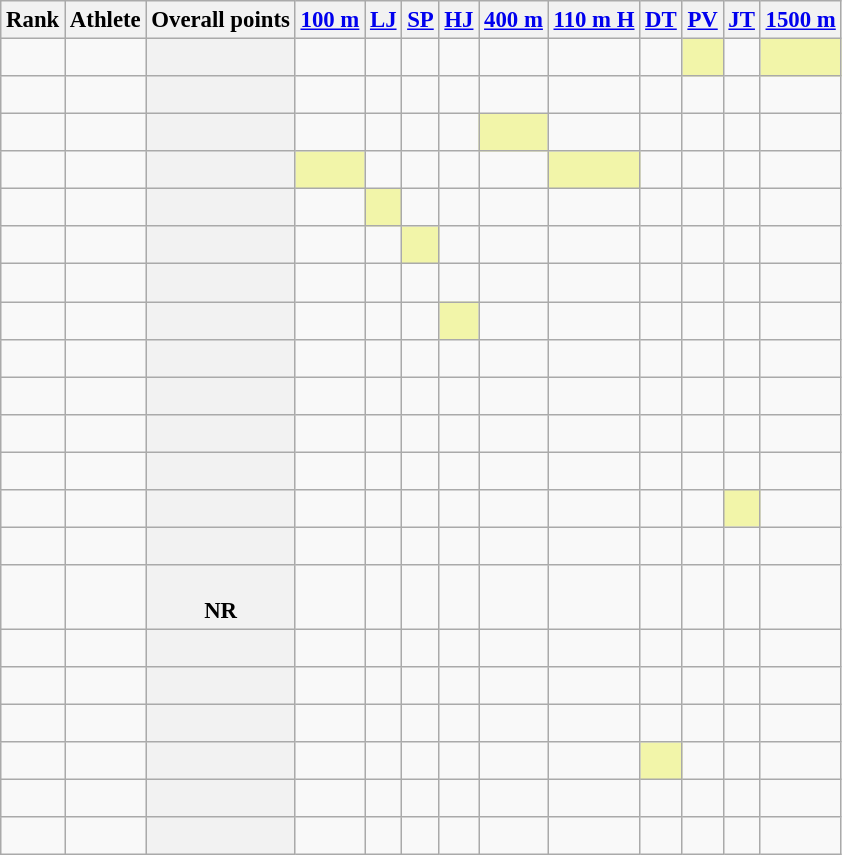<table class="wikitable sortable" style="font-size:95%;">
<tr>
<th>Rank</th>
<th>Athlete</th>
<th>Overall points</th>
<th><a href='#'>100 m</a></th>
<th><a href='#'>LJ</a></th>
<th><a href='#'>SP</a></th>
<th><a href='#'>HJ</a></th>
<th><a href='#'>400 m</a></th>
<th><a href='#'>110 m H</a></th>
<th><a href='#'>DT</a></th>
<th><a href='#'>PV</a></th>
<th><a href='#'>JT</a></th>
<th><a href='#'>1500 m</a></th>
</tr>
<tr>
<td align=center></td>
<td align=left> <br></td>
<th></th>
<td></td>
<td></td>
<td></td>
<td></td>
<td></td>
<td></td>
<td></td>
<td bgcolor=#F2F5A9></td>
<td></td>
<td bgcolor=#F2F5A9></td>
</tr>
<tr>
<td align=center></td>
<td align=left> <br></td>
<th></th>
<td></td>
<td></td>
<td></td>
<td></td>
<td></td>
<td></td>
<td></td>
<td></td>
<td></td>
<td></td>
</tr>
<tr>
<td align=center></td>
<td align=left> <br></td>
<th></th>
<td></td>
<td></td>
<td></td>
<td></td>
<td bgcolor=#F2F5A9></td>
<td></td>
<td></td>
<td></td>
<td></td>
<td></td>
</tr>
<tr>
<td align=center></td>
<td align=left> <br></td>
<th></th>
<td bgcolor=#F2F5A9></td>
<td></td>
<td></td>
<td></td>
<td></td>
<td bgcolor=#F2F5A9></td>
<td></td>
<td></td>
<td></td>
<td></td>
</tr>
<tr>
<td align=center></td>
<td align=left> <br></td>
<th></th>
<td></td>
<td bgcolor=#F2F5A9></td>
<td></td>
<td></td>
<td></td>
<td></td>
<td></td>
<td></td>
<td></td>
<td></td>
</tr>
<tr>
<td align=center></td>
<td align=left> <br></td>
<th></th>
<td></td>
<td></td>
<td bgcolor=#F2F5A9></td>
<td></td>
<td></td>
<td></td>
<td></td>
<td></td>
<td></td>
<td></td>
</tr>
<tr>
<td align=center></td>
<td align=left> <br></td>
<th></th>
<td></td>
<td></td>
<td></td>
<td></td>
<td></td>
<td></td>
<td></td>
<td></td>
<td></td>
<td></td>
</tr>
<tr>
<td align=center></td>
<td align=left> <br></td>
<th></th>
<td></td>
<td></td>
<td></td>
<td bgcolor=#F2F5A9></td>
<td></td>
<td></td>
<td></td>
<td></td>
<td></td>
<td></td>
</tr>
<tr>
<td align=center></td>
<td align=left> <br></td>
<th></th>
<td></td>
<td></td>
<td></td>
<td></td>
<td></td>
<td></td>
<td></td>
<td></td>
<td></td>
<td></td>
</tr>
<tr>
<td align=center></td>
<td align=left> <br></td>
<th></th>
<td></td>
<td></td>
<td></td>
<td></td>
<td></td>
<td></td>
<td></td>
<td></td>
<td></td>
<td></td>
</tr>
<tr>
<td align=center></td>
<td align=left> <br></td>
<th></th>
<td></td>
<td></td>
<td></td>
<td></td>
<td></td>
<td></td>
<td></td>
<td></td>
<td></td>
<td></td>
</tr>
<tr>
<td align=center></td>
<td align=left> <br></td>
<th></th>
<td></td>
<td></td>
<td></td>
<td></td>
<td></td>
<td></td>
<td></td>
<td></td>
<td></td>
<td></td>
</tr>
<tr>
<td align=center></td>
<td align=left> <br></td>
<th></th>
<td></td>
<td></td>
<td></td>
<td></td>
<td></td>
<td></td>
<td></td>
<td></td>
<td bgcolor=#F2F5A9></td>
<td></td>
</tr>
<tr>
<td align=center></td>
<td align=left> <br></td>
<th></th>
<td></td>
<td></td>
<td></td>
<td></td>
<td></td>
<td></td>
<td></td>
<td></td>
<td></td>
<td></td>
</tr>
<tr>
<td align=center></td>
<td align=left> <br></td>
<th><br>NR</th>
<td></td>
<td></td>
<td></td>
<td></td>
<td></td>
<td></td>
<td></td>
<td></td>
<td></td>
<td></td>
</tr>
<tr>
<td align=center></td>
<td align=left> <br></td>
<th></th>
<td></td>
<td></td>
<td></td>
<td></td>
<td></td>
<td></td>
<td></td>
<td></td>
<td></td>
<td></td>
</tr>
<tr>
<td align=center></td>
<td align=left> <br></td>
<th></th>
<td></td>
<td></td>
<td></td>
<td></td>
<td></td>
<td></td>
<td></td>
<td></td>
<td></td>
<td></td>
</tr>
<tr>
<td align=center></td>
<td align=left> <br></td>
<th></th>
<td></td>
<td></td>
<td></td>
<td></td>
<td></td>
<td></td>
<td></td>
<td></td>
<td></td>
<td></td>
</tr>
<tr>
<td align=center></td>
<td align=left> <br></td>
<th></th>
<td></td>
<td></td>
<td></td>
<td></td>
<td></td>
<td></td>
<td bgcolor=#F2F5A9></td>
<td></td>
<td></td>
<td></td>
</tr>
<tr>
<td align=center></td>
<td align=left> <br></td>
<th></th>
<td></td>
<td></td>
<td></td>
<td></td>
<td></td>
<td></td>
<td></td>
<td></td>
<td></td>
<td></td>
</tr>
<tr>
<td align=center></td>
<td align=left> <br></td>
<th></th>
<td></td>
<td></td>
<td></td>
<td></td>
<td></td>
<td></td>
<td></td>
<td></td>
<td></td>
<td></td>
</tr>
</table>
